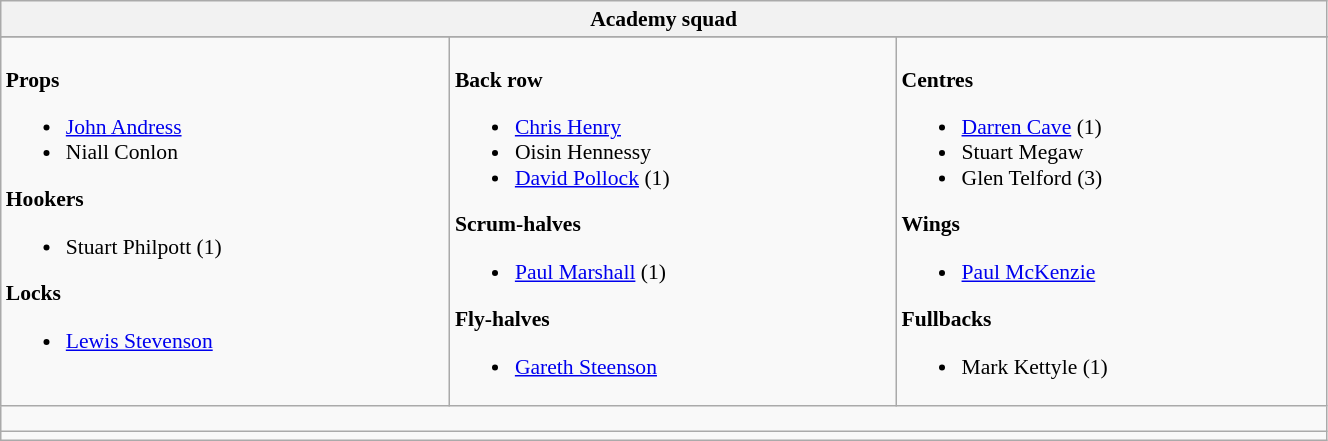<table class="wikitable" style="text-align:left; font-size:90%; width:70%">
<tr>
<th colspan="100%">Academy squad</th>
</tr>
<tr>
</tr>
<tr valign="top">
<td><br><strong>Props</strong><ul><li> <a href='#'>John Andress</a></li><li> Niall Conlon</li></ul><strong>Hookers</strong><ul><li> Stuart Philpott (1)</li></ul><strong>Locks</strong><ul><li> <a href='#'>Lewis Stevenson</a></li></ul></td>
<td><br><strong>Back row</strong><ul><li> <a href='#'>Chris Henry</a></li><li> Oisin Hennessy</li><li> <a href='#'>David Pollock</a> (1)</li></ul><strong>Scrum-halves</strong><ul><li> <a href='#'>Paul Marshall</a> (1)</li></ul><strong>Fly-halves</strong><ul><li> <a href='#'>Gareth Steenson</a></li></ul></td>
<td><br><strong>Centres</strong><ul><li> <a href='#'>Darren Cave</a> (1)</li><li> Stuart Megaw</li><li> Glen Telford (3)</li></ul><strong>Wings</strong><ul><li> <a href='#'>Paul McKenzie</a></li></ul><strong>Fullbacks</strong><ul><li> Mark Kettyle (1)</li></ul></td>
</tr>
<tr>
<td colspan="100%" style="height: 10px;"></td>
</tr>
<tr>
<td colspan="100%" style="text-align:center;"></td>
</tr>
</table>
